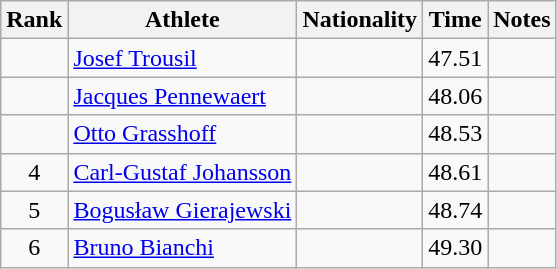<table class="wikitable sortable" style="text-align:center">
<tr>
<th>Rank</th>
<th>Athlete</th>
<th>Nationality</th>
<th>Time</th>
<th>Notes</th>
</tr>
<tr>
<td></td>
<td align=left><a href='#'>Josef Trousil</a></td>
<td align=left></td>
<td>47.51</td>
<td></td>
</tr>
<tr>
<td></td>
<td align=left><a href='#'>Jacques Pennewaert</a></td>
<td align=left></td>
<td>48.06</td>
<td></td>
</tr>
<tr>
<td></td>
<td align=left><a href='#'>Otto Grasshoff</a></td>
<td align=left></td>
<td>48.53</td>
<td></td>
</tr>
<tr>
<td>4</td>
<td align=left><a href='#'>Carl-Gustaf Johansson</a></td>
<td align=left></td>
<td>48.61</td>
<td></td>
</tr>
<tr>
<td>5</td>
<td align=left><a href='#'>Bogusław Gierajewski</a></td>
<td align=left></td>
<td>48.74</td>
<td></td>
</tr>
<tr>
<td>6</td>
<td align=left><a href='#'>Bruno Bianchi</a></td>
<td align=left></td>
<td>49.30</td>
<td></td>
</tr>
</table>
